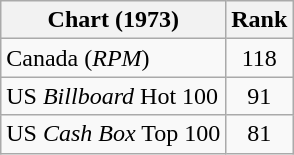<table class="wikitable sortable">
<tr>
<th>Chart (1973)</th>
<th style="text-align:center;">Rank</th>
</tr>
<tr>
<td>Canada (<em>RPM</em>)</td>
<td style="text-align:center;">118</td>
</tr>
<tr>
<td>US <em>Billboard</em> Hot 100</td>
<td style="text-align:center;">91</td>
</tr>
<tr>
<td>US <em>Cash Box</em> Top 100</td>
<td style="text-align:center;">81</td>
</tr>
</table>
